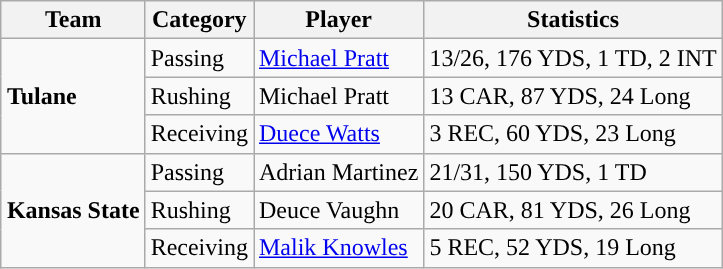<table class="wikitable" style="float: right;">
<tr>
<th>Team</th>
<th>Category</th>
<th>Player</th>
<th>Statistics</th>
</tr>
<tr>
<td rowspan=3><strong>Tulane</strong></td>
<td>Passing</td>
<td><a href='#'>Michael Pratt</a></td>
<td>13/26, 176 YDS, 1 TD, 2 INT</td>
</tr>
<tr>
<td>Rushing</td>
<td>Michael Pratt</td>
<td>13 CAR, 87 YDS, 24 Long</td>
</tr>
<tr>
<td>Receiving</td>
<td><a href='#'>Duece Watts</a></td>
<td>3 REC, 60 YDS, 23 Long</td>
</tr>
<tr>
<td rowspan=3><strong>Kansas State</strong></td>
<td>Passing</td>
<td>Adrian Martinez</td>
<td>21/31, 150 YDS, 1 TD</td>
</tr>
<tr>
<td>Rushing</td>
<td>Deuce Vaughn</td>
<td>20 CAR, 81 YDS, 26 Long</td>
</tr>
<tr>
<td>Receiving</td>
<td><a href='#'>Malik Knowles</a></td>
<td>5 REC, 52 YDS, 19 Long</td>
</tr>
</table>
